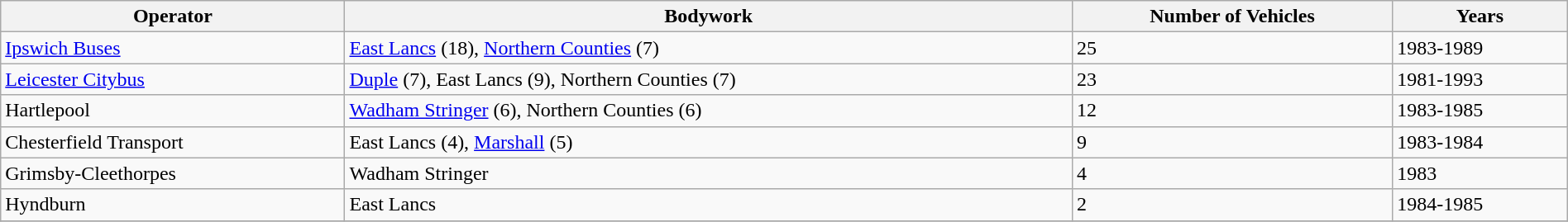<table class="wikitable" width="100%">
<tr>
<th>Operator</th>
<th>Bodywork</th>
<th>Number of Vehicles</th>
<th>Years</th>
</tr>
<tr>
<td><a href='#'>Ipswich Buses</a></td>
<td><a href='#'>East Lancs</a> (18), <a href='#'>Northern Counties</a> (7)</td>
<td>25</td>
<td>1983-1989</td>
</tr>
<tr>
<td><a href='#'>Leicester Citybus</a></td>
<td><a href='#'>Duple</a> (7), East Lancs (9), Northern Counties (7)</td>
<td>23</td>
<td>1981-1993</td>
</tr>
<tr>
<td>Hartlepool</td>
<td><a href='#'>Wadham Stringer</a> (6), Northern Counties (6)</td>
<td>12</td>
<td>1983-1985</td>
</tr>
<tr>
<td>Chesterfield Transport</td>
<td>East Lancs (4), <a href='#'>Marshall</a> (5)</td>
<td>9</td>
<td>1983-1984</td>
</tr>
<tr>
<td>Grimsby-Cleethorpes</td>
<td>Wadham Stringer</td>
<td>4</td>
<td>1983</td>
</tr>
<tr>
<td>Hyndburn</td>
<td>East Lancs</td>
<td>2</td>
<td>1984-1985</td>
</tr>
<tr>
</tr>
</table>
